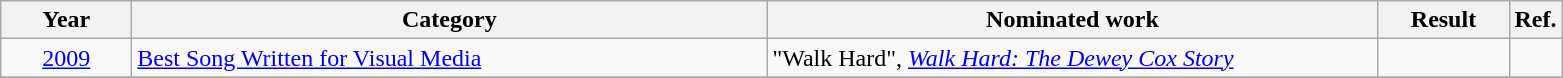<table class=wikitable>
<tr>
<th scope="col" style="width:5em;">Year</th>
<th scope="col" style="width:26em;">Category</th>
<th scope="col" style="width:25em;">Nominated work</th>
<th scope="col" style="width:5em;">Result</th>
<th>Ref.</th>
</tr>
<tr>
<td style="text-align:center;"><a href='#'>2009</a></td>
<td><a href='#'>Best Song Written for Visual Media</a></td>
<td>"Walk Hard", <em><a href='#'>Walk Hard: The Dewey Cox Story</a></em></td>
<td></td>
<td></td>
</tr>
<tr>
</tr>
</table>
